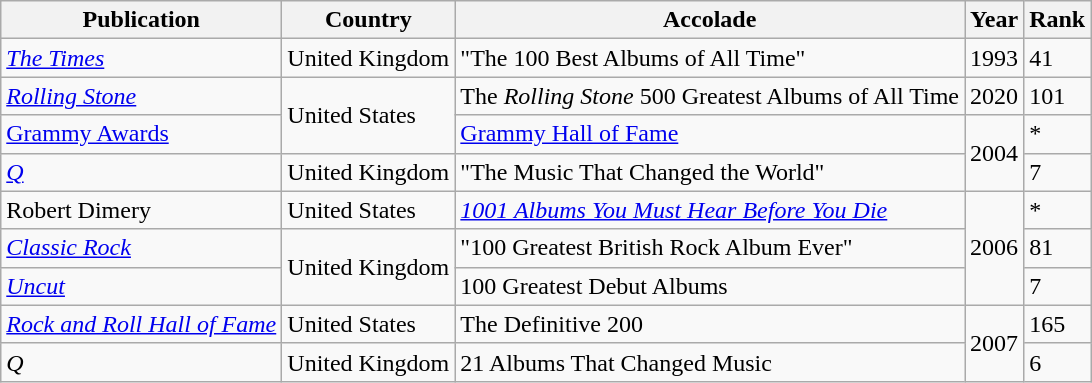<table class="wikitable">
<tr>
<th scope="col">Publication</th>
<th scope="col">Country</th>
<th scope="col">Accolade</th>
<th scope="col">Year</th>
<th scope="col">Rank</th>
</tr>
<tr>
<td><em><a href='#'>The Times</a></em></td>
<td>United Kingdom</td>
<td>"The 100 Best Albums of All Time"</td>
<td>1993</td>
<td>41</td>
</tr>
<tr>
<td><em><a href='#'>Rolling Stone</a></em></td>
<td rowspan="2">United States</td>
<td>The <em>Rolling Stone</em> 500 Greatest Albums of All Time</td>
<td>2020</td>
<td>101</td>
</tr>
<tr>
<td><a href='#'>Grammy Awards</a></td>
<td><a href='#'>Grammy Hall of Fame</a></td>
<td rowspan="2">2004</td>
<td>*</td>
</tr>
<tr>
<td><em><a href='#'>Q</a></em></td>
<td>United Kingdom</td>
<td>"The Music That Changed the World"</td>
<td>7</td>
</tr>
<tr>
<td>Robert Dimery</td>
<td>United States</td>
<td><em><a href='#'>1001 Albums You Must Hear Before You Die</a></em></td>
<td rowspan="3">2006</td>
<td>*</td>
</tr>
<tr>
<td><em><a href='#'>Classic Rock</a></em></td>
<td rowspan="2">United Kingdom</td>
<td>"100 Greatest British Rock Album Ever"</td>
<td>81</td>
</tr>
<tr>
<td><em><a href='#'>Uncut</a></em></td>
<td>100 Greatest Debut Albums</td>
<td>7</td>
</tr>
<tr>
<td><em><a href='#'>Rock and Roll Hall of Fame</a></em></td>
<td>United States</td>
<td>The Definitive 200</td>
<td rowspan="2">2007</td>
<td>165</td>
</tr>
<tr>
<td><em>Q</em></td>
<td>United Kingdom</td>
<td>21 Albums That Changed Music</td>
<td>6</td>
</tr>
</table>
